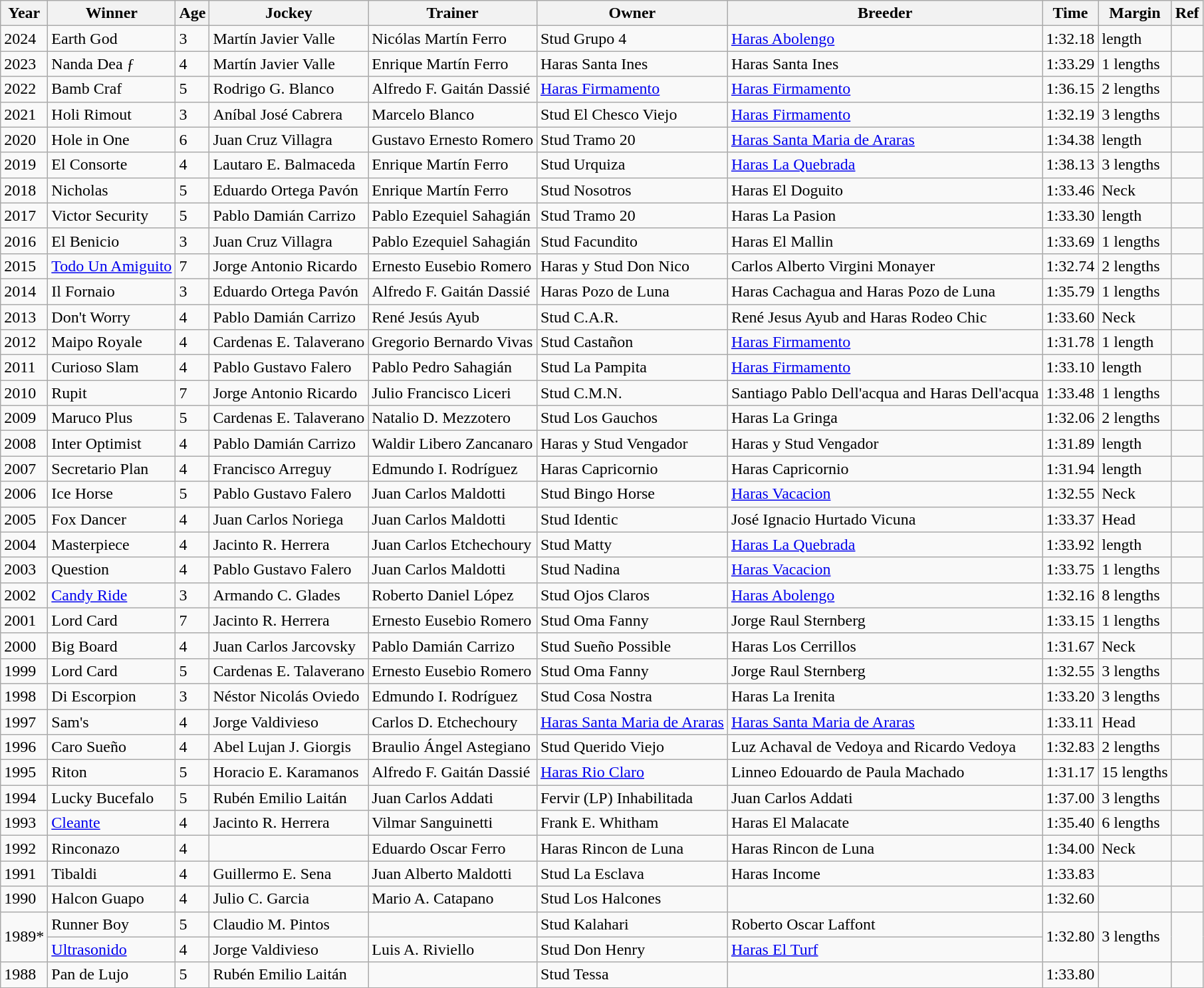<table class="wikitable">
<tr>
<th>Year</th>
<th>Winner</th>
<th>Age</th>
<th>Jockey</th>
<th>Trainer</th>
<th>Owner</th>
<th>Breeder</th>
<th>Time</th>
<th>Margin</th>
<th>Ref</th>
</tr>
<tr>
<td>2024</td>
<td>Earth God</td>
<td>3</td>
<td>Martín Javier Valle</td>
<td>Nicólas Martín Ferro</td>
<td>Stud Grupo 4</td>
<td><a href='#'>Haras Abolengo</a></td>
<td>1:32.18</td>
<td> length</td>
<td></td>
</tr>
<tr>
<td>2023</td>
<td>Nanda Dea ƒ</td>
<td>4</td>
<td>Martín Javier Valle</td>
<td>Enrique Martín Ferro</td>
<td>Haras Santa Ines</td>
<td>Haras Santa Ines</td>
<td>1:33.29</td>
<td>1 lengths</td>
<td></td>
</tr>
<tr>
<td>2022</td>
<td>Bamb Craf</td>
<td>5</td>
<td>Rodrigo G. Blanco</td>
<td>Alfredo F. Gaitán Dassié</td>
<td><a href='#'>Haras Firmamento</a></td>
<td><a href='#'>Haras Firmamento</a></td>
<td>1:36.15</td>
<td>2 lengths</td>
<td></td>
</tr>
<tr>
<td>2021</td>
<td>Holi Rimout</td>
<td>3</td>
<td>Aníbal José Cabrera</td>
<td>Marcelo Blanco</td>
<td>Stud El Chesco Viejo</td>
<td><a href='#'>Haras Firmamento</a></td>
<td>1:32.19</td>
<td>3 lengths</td>
<td></td>
</tr>
<tr>
<td>2020</td>
<td>Hole in One</td>
<td>6</td>
<td>Juan Cruz Villagra</td>
<td>Gustavo Ernesto Romero</td>
<td>Stud Tramo 20</td>
<td><a href='#'>Haras Santa Maria de Araras</a></td>
<td>1:34.38</td>
<td> length</td>
<td></td>
</tr>
<tr>
<td>2019</td>
<td>El Consorte</td>
<td>4</td>
<td>Lautaro E. Balmaceda</td>
<td>Enrique Martín Ferro</td>
<td>Stud Urquiza</td>
<td><a href='#'>Haras La Quebrada</a></td>
<td>1:38.13</td>
<td>3 lengths</td>
<td></td>
</tr>
<tr>
<td>2018</td>
<td>Nicholas</td>
<td>5</td>
<td>Eduardo Ortega Pavón</td>
<td>Enrique Martín Ferro</td>
<td>Stud Nosotros</td>
<td>Haras El Doguito</td>
<td>1:33.46</td>
<td> Neck</td>
<td></td>
</tr>
<tr>
<td>2017</td>
<td>Victor Security</td>
<td>5</td>
<td>Pablo Damián Carrizo</td>
<td>Pablo Ezequiel Sahagián</td>
<td>Stud Tramo 20</td>
<td>Haras La Pasion</td>
<td>1:33.30</td>
<td> length</td>
<td></td>
</tr>
<tr>
<td>2016</td>
<td>El Benicio</td>
<td>3</td>
<td>Juan Cruz Villagra</td>
<td>Pablo Ezequiel Sahagián</td>
<td>Stud Facundito</td>
<td>Haras El Mallin</td>
<td>1:33.69</td>
<td>1 lengths</td>
<td></td>
</tr>
<tr>
<td>2015</td>
<td><a href='#'>Todo Un Amiguito</a></td>
<td>7</td>
<td>Jorge Antonio Ricardo</td>
<td>Ernesto Eusebio Romero</td>
<td>Haras y Stud Don Nico</td>
<td>Carlos Alberto Virgini Monayer</td>
<td>1:32.74</td>
<td>2 lengths</td>
<td></td>
</tr>
<tr>
<td>2014</td>
<td>Il Fornaio</td>
<td>3</td>
<td>Eduardo Ortega Pavón</td>
<td>Alfredo F. Gaitán Dassié</td>
<td>Haras Pozo de Luna</td>
<td>Haras Cachagua and Haras Pozo de Luna</td>
<td>1:35.79</td>
<td>1 lengths</td>
<td></td>
</tr>
<tr>
<td>2013</td>
<td>Don't Worry</td>
<td>4</td>
<td>Pablo Damián Carrizo</td>
<td>René Jesús Ayub</td>
<td>Stud C.A.R.</td>
<td>René Jesus Ayub and Haras Rodeo Chic</td>
<td>1:33.60</td>
<td> Neck</td>
<td></td>
</tr>
<tr>
<td>2012</td>
<td>Maipo Royale</td>
<td>4</td>
<td>Cardenas E. Talaverano</td>
<td>Gregorio Bernardo Vivas</td>
<td>Stud Castañon</td>
<td><a href='#'>Haras Firmamento</a></td>
<td>1:31.78</td>
<td>1 length</td>
<td></td>
</tr>
<tr>
<td>2011</td>
<td>Curioso Slam</td>
<td>4</td>
<td>Pablo Gustavo Falero</td>
<td>Pablo Pedro Sahagián</td>
<td>Stud La Pampita</td>
<td><a href='#'>Haras Firmamento</a></td>
<td>1:33.10</td>
<td> length</td>
<td></td>
</tr>
<tr>
<td>2010</td>
<td>Rupit</td>
<td>7</td>
<td>Jorge Antonio Ricardo</td>
<td>Julio Francisco Liceri</td>
<td>Stud C.M.N.</td>
<td>Santiago Pablo Dell'acqua and Haras Dell'acqua</td>
<td>1:33.48</td>
<td>1 lengths</td>
<td></td>
</tr>
<tr>
<td>2009</td>
<td>Maruco Plus</td>
<td>5</td>
<td>Cardenas E. Talaverano</td>
<td>Natalio D. Mezzotero</td>
<td>Stud Los Gauchos</td>
<td>Haras La Gringa</td>
<td>1:32.06</td>
<td>2 lengths</td>
<td></td>
</tr>
<tr>
<td>2008</td>
<td>Inter Optimist</td>
<td>4</td>
<td>Pablo Damián Carrizo</td>
<td>Waldir Libero Zancanaro</td>
<td>Haras y Stud Vengador</td>
<td>Haras y Stud Vengador</td>
<td>1:31.89</td>
<td> length</td>
<td></td>
</tr>
<tr>
<td>2007</td>
<td>Secretario Plan</td>
<td>4</td>
<td>Francisco Arreguy</td>
<td>Edmundo I. Rodríguez</td>
<td>Haras Capricornio</td>
<td>Haras Capricornio</td>
<td>1:31.94</td>
<td> length</td>
<td></td>
</tr>
<tr>
<td>2006</td>
<td>Ice Horse</td>
<td>5</td>
<td>Pablo Gustavo Falero</td>
<td>Juan Carlos Maldotti</td>
<td>Stud Bingo Horse</td>
<td><a href='#'>Haras Vacacion</a></td>
<td>1:32.55</td>
<td>Neck</td>
<td></td>
</tr>
<tr>
<td>2005</td>
<td>Fox Dancer</td>
<td>4</td>
<td>Juan Carlos Noriega</td>
<td>Juan Carlos Maldotti</td>
<td>Stud Identic</td>
<td>José Ignacio Hurtado Vicuna</td>
<td>1:33.37</td>
<td>Head</td>
<td></td>
</tr>
<tr>
<td>2004</td>
<td>Masterpiece</td>
<td>4</td>
<td>Jacinto R. Herrera</td>
<td>Juan Carlos Etchechoury</td>
<td>Stud Matty</td>
<td><a href='#'>Haras La Quebrada</a></td>
<td>1:33.92</td>
<td> length</td>
<td></td>
</tr>
<tr>
<td>2003</td>
<td>Question</td>
<td>4</td>
<td>Pablo Gustavo Falero</td>
<td>Juan Carlos Maldotti</td>
<td>Stud Nadina</td>
<td><a href='#'>Haras Vacacion</a></td>
<td>1:33.75</td>
<td>1 lengths</td>
<td></td>
</tr>
<tr>
<td>2002</td>
<td><a href='#'>Candy Ride</a></td>
<td>3</td>
<td>Armando C. Glades</td>
<td>Roberto Daniel López</td>
<td>Stud Ojos Claros</td>
<td><a href='#'>Haras Abolengo</a></td>
<td>1:32.16</td>
<td>8 lengths</td>
<td></td>
</tr>
<tr>
<td>2001</td>
<td>Lord Card</td>
<td>7</td>
<td>Jacinto R. Herrera</td>
<td>Ernesto Eusebio Romero</td>
<td>Stud Oma Fanny</td>
<td>Jorge Raul Sternberg</td>
<td>1:33.15</td>
<td>1 lengths</td>
<td></td>
</tr>
<tr>
<td>2000</td>
<td>Big Board</td>
<td>4</td>
<td>Juan Carlos Jarcovsky</td>
<td>Pablo Damián Carrizo</td>
<td>Stud Sueño Possible</td>
<td>Haras Los Cerrillos</td>
<td>1:31.67</td>
<td> Neck</td>
<td></td>
</tr>
<tr>
<td>1999</td>
<td>Lord Card</td>
<td>5</td>
<td>Cardenas E. Talaverano</td>
<td>Ernesto Eusebio Romero</td>
<td>Stud Oma Fanny</td>
<td>Jorge Raul Sternberg</td>
<td>1:32.55</td>
<td>3 lengths</td>
<td></td>
</tr>
<tr>
<td>1998</td>
<td>Di Escorpion</td>
<td>3</td>
<td>Néstor Nicolás Oviedo</td>
<td>Edmundo I. Rodríguez</td>
<td>Stud Cosa Nostra</td>
<td>Haras La Irenita</td>
<td>1:33.20</td>
<td>3 lengths</td>
<td></td>
</tr>
<tr>
<td>1997</td>
<td>Sam's</td>
<td>4</td>
<td>Jorge Valdivieso</td>
<td>Carlos D. Etchechoury</td>
<td><a href='#'>Haras Santa Maria de Araras</a></td>
<td><a href='#'>Haras Santa Maria de Araras</a></td>
<td>1:33.11</td>
<td> Head</td>
<td></td>
</tr>
<tr>
<td>1996</td>
<td>Caro Sueño</td>
<td>4</td>
<td>Abel Lujan J. Giorgis</td>
<td>Braulio Ángel Astegiano</td>
<td>Stud Querido Viejo</td>
<td>Luz Achaval de Vedoya and Ricardo Vedoya</td>
<td>1:32.83</td>
<td>2 lengths</td>
<td></td>
</tr>
<tr>
<td>1995</td>
<td>Riton</td>
<td>5</td>
<td>Horacio E. Karamanos</td>
<td>Alfredo F. Gaitán Dassié</td>
<td><a href='#'>Haras Rio Claro</a></td>
<td>Linneo Edouardo de Paula Machado</td>
<td>1:31.17</td>
<td>15 lengths</td>
<td></td>
</tr>
<tr>
<td>1994</td>
<td>Lucky Bucefalo</td>
<td>5</td>
<td>Rubén Emilio Laitán</td>
<td>Juan Carlos Addati</td>
<td>Fervir (LP) Inhabilitada</td>
<td>Juan Carlos Addati</td>
<td>1:37.00</td>
<td>3 lengths</td>
<td></td>
</tr>
<tr>
<td>1993</td>
<td><a href='#'>Cleante</a></td>
<td>4</td>
<td>Jacinto R. Herrera</td>
<td>Vilmar Sanguinetti</td>
<td>Frank E. Whitham</td>
<td>Haras El Malacate</td>
<td>1:35.40</td>
<td>6 lengths</td>
<td></td>
</tr>
<tr>
<td>1992</td>
<td>Rinconazo</td>
<td>4</td>
<td></td>
<td>Eduardo Oscar Ferro</td>
<td>Haras Rincon de Luna</td>
<td>Haras Rincon de Luna</td>
<td>1:34.00</td>
<td>Neck</td>
<td></td>
</tr>
<tr>
<td>1991</td>
<td>Tibaldi</td>
<td>4</td>
<td>Guillermo E. Sena</td>
<td>Juan Alberto Maldotti</td>
<td>Stud La Esclava</td>
<td>Haras Income</td>
<td>1:33.83</td>
<td></td>
<td></td>
</tr>
<tr>
<td>1990</td>
<td>Halcon Guapo</td>
<td>4</td>
<td>Julio C. Garcia</td>
<td>Mario A. Catapano</td>
<td>Stud Los Halcones</td>
<td></td>
<td>1:32.60</td>
<td></td>
<td></td>
</tr>
<tr>
<td rowspan="2">1989*</td>
<td>Runner Boy</td>
<td>5</td>
<td>Claudio M. Pintos</td>
<td></td>
<td>Stud Kalahari</td>
<td>Roberto Oscar Laffont</td>
<td rowspan="2">1:32.80</td>
<td rowspan="2">3 lengths</td>
<td rowspan="2"></td>
</tr>
<tr>
<td><a href='#'>Ultrasonido</a></td>
<td>4</td>
<td>Jorge Valdivieso</td>
<td>Luis A. Riviello</td>
<td>Stud Don Henry</td>
<td><a href='#'>Haras El Turf</a></td>
</tr>
<tr>
<td>1988</td>
<td>Pan de Lujo</td>
<td>5</td>
<td>Rubén Emilio Laitán</td>
<td></td>
<td>Stud Tessa</td>
<td></td>
<td>1:33.80</td>
<td></td>
<td></td>
</tr>
</table>
